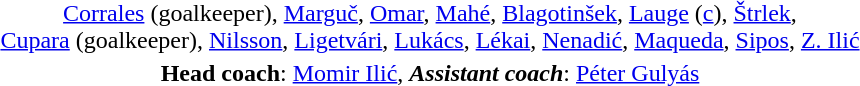<table style="text-align: center; margin-top: 1em; margin-left: auto; margin-right: auto">
<tr>
<td><a href='#'>Corrales</a> (goalkeeper), <a href='#'>Marguč</a>, <a href='#'>Omar</a>, <a href='#'>Mahé</a>, <a href='#'>Blagotinšek</a>, <a href='#'>Lauge</a> (<a href='#'>c</a>), <a href='#'>Štrlek</a>,<br><a href='#'>Cupara</a> (goalkeeper), <a href='#'>Nilsson</a>, <a href='#'>Ligetvári</a>, <a href='#'>Lukács</a>, <a href='#'>Lékai</a>, <a href='#'>Nenadić</a>, <a href='#'>Maqueda</a>, <a href='#'>Sipos</a>, <a href='#'>Z. Ilić</a></td>
</tr>
<tr>
<td><strong>Head coach</strong>: <a href='#'>Momir Ilić</a>, <strong><em>Assistant coach</em></strong>: <a href='#'>Péter Gulyás</a></td>
</tr>
</table>
